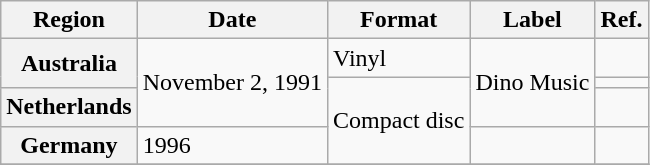<table class="wikitable plainrowheaders">
<tr>
<th scope="col">Region</th>
<th scope="col">Date</th>
<th scope="col">Format</th>
<th scope="col">Label</th>
<th scope="col">Ref.</th>
</tr>
<tr>
<th scope="row" rowspan="2">Australia</th>
<td rowspan="3">November 2, 1991</td>
<td>Vinyl</td>
<td rowspan="3">Dino Music</td>
<td></td>
</tr>
<tr>
<td rowspan="3">Compact disc</td>
<td></td>
</tr>
<tr>
<th scope="row">Netherlands</th>
<td></td>
</tr>
<tr>
<th scope="row">Germany</th>
<td>1996</td>
<td></td>
<td></td>
</tr>
<tr>
</tr>
</table>
